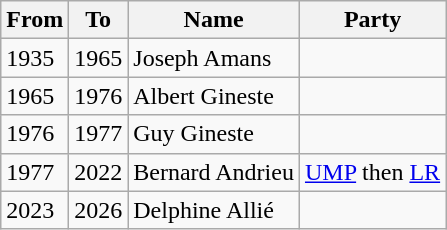<table class="wikitable">
<tr>
<th>From</th>
<th>To</th>
<th>Name</th>
<th>Party</th>
</tr>
<tr>
<td>1935</td>
<td>1965</td>
<td>Joseph Amans</td>
<td></td>
</tr>
<tr>
<td>1965</td>
<td>1976</td>
<td>Albert Gineste</td>
<td></td>
</tr>
<tr>
<td>1976</td>
<td>1977</td>
<td>Guy Gineste</td>
<td></td>
</tr>
<tr>
<td>1977</td>
<td>2022</td>
<td>Bernard Andrieu</td>
<td><a href='#'>UMP</a> then <a href='#'>LR</a></td>
</tr>
<tr>
<td>2023</td>
<td>2026</td>
<td>Delphine Allié</td>
<td></td>
</tr>
</table>
